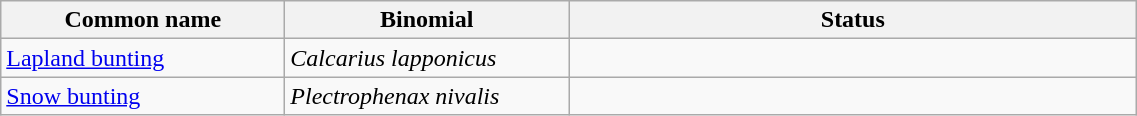<table width=60% class="wikitable">
<tr>
<th width=15%>Common name</th>
<th width=15%>Binomial</th>
<th width=30%>Status</th>
</tr>
<tr>
<td><a href='#'>Lapland bunting</a></td>
<td><em>Calcarius lapponicus</em></td>
<td></td>
</tr>
<tr>
<td><a href='#'>Snow bunting</a></td>
<td><em>Plectrophenax nivalis</em></td>
<td></td>
</tr>
</table>
